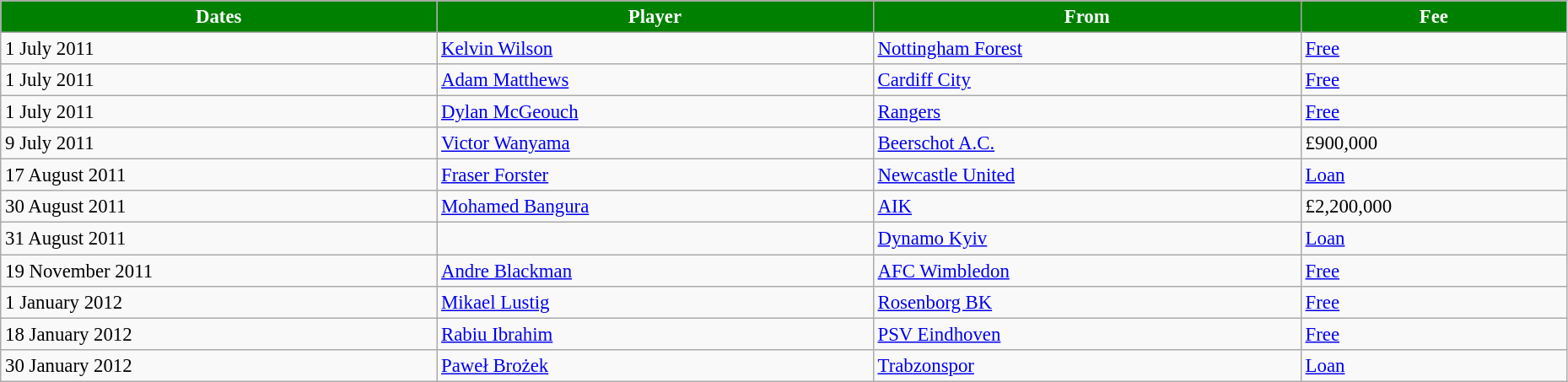<table class="wikitable" style="text-align:center; font-size:95%;width:98%; text-align:left">
<tr>
<th style="background:#008000; color:#ffffff;" scope="col">Dates</th>
<th style="background:#008000; color:#ffffff;" scope="col">Player</th>
<th style="background:#008000; color:#ffffff;" scope="col">From</th>
<th style="background:#008000; color:#ffffff;" scope="col">Fee</th>
</tr>
<tr>
<td>1 July 2011</td>
<td> <a href='#'>Kelvin Wilson</a></td>
<td> <a href='#'>Nottingham Forest</a></td>
<td><a href='#'>Free</a></td>
</tr>
<tr>
<td>1 July 2011</td>
<td> <a href='#'>Adam Matthews</a></td>
<td> <a href='#'>Cardiff City</a></td>
<td><a href='#'>Free</a></td>
</tr>
<tr>
<td>1 July 2011</td>
<td> <a href='#'>Dylan McGeouch</a></td>
<td> <a href='#'>Rangers</a></td>
<td><a href='#'>Free</a></td>
</tr>
<tr>
<td>9 July 2011</td>
<td> <a href='#'>Victor Wanyama</a></td>
<td> <a href='#'>Beerschot A.C.</a></td>
<td>£900,000</td>
</tr>
<tr>
<td>17 August 2011</td>
<td> <a href='#'>Fraser Forster</a></td>
<td> <a href='#'>Newcastle United</a></td>
<td><a href='#'>Loan</a></td>
</tr>
<tr>
<td>30 August 2011</td>
<td> <a href='#'>Mohamed Bangura</a></td>
<td> <a href='#'>AIK</a></td>
<td>£2,200,000</td>
</tr>
<tr>
<td>31 August 2011</td>
<td> </td>
<td> <a href='#'>Dynamo Kyiv</a></td>
<td><a href='#'>Loan</a></td>
</tr>
<tr>
<td>19 November 2011</td>
<td> <a href='#'>Andre Blackman</a></td>
<td> <a href='#'>AFC Wimbledon</a></td>
<td><a href='#'>Free</a></td>
</tr>
<tr>
<td>1 January 2012</td>
<td> <a href='#'>Mikael Lustig</a></td>
<td> <a href='#'>Rosenborg BK</a></td>
<td><a href='#'>Free</a></td>
</tr>
<tr>
<td>18 January 2012</td>
<td> <a href='#'>Rabiu Ibrahim</a></td>
<td> <a href='#'>PSV Eindhoven</a></td>
<td><a href='#'>Free</a></td>
</tr>
<tr>
<td>30 January 2012</td>
<td> <a href='#'>Paweł Brożek</a></td>
<td> <a href='#'>Trabzonspor</a></td>
<td><a href='#'>Loan</a></td>
</tr>
</table>
